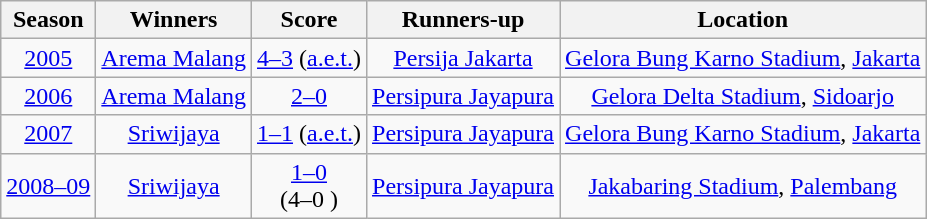<table class="wikitable" style="text-align: center; font-size: 100%;">
<tr>
<th>Season</th>
<th>Winners</th>
<th>Score</th>
<th>Runners-up</th>
<th>Location</th>
</tr>
<tr>
<td><a href='#'>2005</a></td>
<td><a href='#'>Arema Malang</a></td>
<td><a href='#'>4–3</a> (<a href='#'>a.e.t.</a>)</td>
<td><a href='#'>Persija Jakarta</a></td>
<td><a href='#'>Gelora Bung Karno Stadium</a>, <a href='#'>Jakarta</a></td>
</tr>
<tr>
<td><a href='#'>2006</a></td>
<td><a href='#'>Arema Malang</a></td>
<td><a href='#'>2–0</a></td>
<td><a href='#'>Persipura Jayapura</a></td>
<td><a href='#'>Gelora Delta Stadium</a>, <a href='#'>Sidoarjo</a></td>
</tr>
<tr>
<td><a href='#'>2007</a></td>
<td><a href='#'>Sriwijaya</a></td>
<td><a href='#'>1–1</a> (<a href='#'>a.e.t.</a>)<br></td>
<td><a href='#'>Persipura Jayapura</a></td>
<td><a href='#'>Gelora Bung Karno Stadium</a>, <a href='#'>Jakarta</a></td>
</tr>
<tr>
<td><a href='#'>2008–09</a></td>
<td><a href='#'>Sriwijaya</a></td>
<td><a href='#'>1–0</a><br>(4–0 )</td>
<td><a href='#'>Persipura Jayapura</a></td>
<td><a href='#'>Jakabaring Stadium</a>, <a href='#'>Palembang</a></td>
</tr>
</table>
